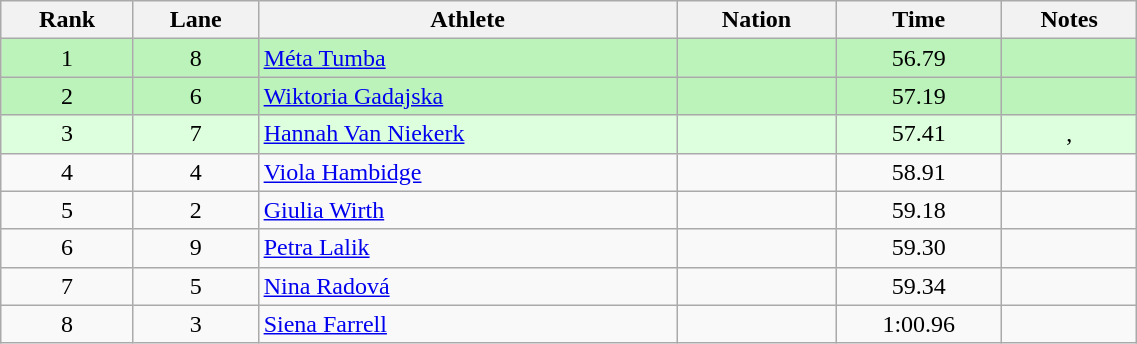<table class="wikitable sortable" style="text-align:center;width: 60%;">
<tr>
<th scope="col">Rank</th>
<th scope="col">Lane</th>
<th scope="col">Athlete</th>
<th scope="col">Nation</th>
<th scope="col">Time</th>
<th scope="col">Notes</th>
</tr>
<tr bgcolor=bbf3bb>
<td>1</td>
<td>8</td>
<td align=left><a href='#'>Méta Tumba</a></td>
<td align=left></td>
<td>56.79</td>
<td></td>
</tr>
<tr bgcolor=bbf3bb>
<td>2</td>
<td>6</td>
<td align=left><a href='#'>Wiktoria Gadajska</a></td>
<td align=left></td>
<td>57.19</td>
<td></td>
</tr>
<tr bgcolor=ddffdd>
<td>3</td>
<td>7</td>
<td align=left><a href='#'>Hannah Van Niekerk</a></td>
<td align=left></td>
<td>57.41</td>
<td>, </td>
</tr>
<tr>
<td>4</td>
<td>4</td>
<td align=left><a href='#'>Viola Hambidge</a></td>
<td align=left></td>
<td>58.91</td>
<td></td>
</tr>
<tr>
<td>5</td>
<td>2</td>
<td align=left><a href='#'>Giulia Wirth</a></td>
<td align=left></td>
<td>59.18</td>
<td></td>
</tr>
<tr>
<td>6</td>
<td>9</td>
<td align=left><a href='#'>Petra Lalik</a></td>
<td align=left></td>
<td>59.30</td>
<td></td>
</tr>
<tr>
<td>7</td>
<td>5</td>
<td align=left><a href='#'>Nina Radová</a></td>
<td align=left></td>
<td>59.34</td>
<td></td>
</tr>
<tr>
<td>8</td>
<td>3</td>
<td align=left><a href='#'>Siena Farrell</a></td>
<td align=left></td>
<td>1:00.96</td>
<td></td>
</tr>
</table>
